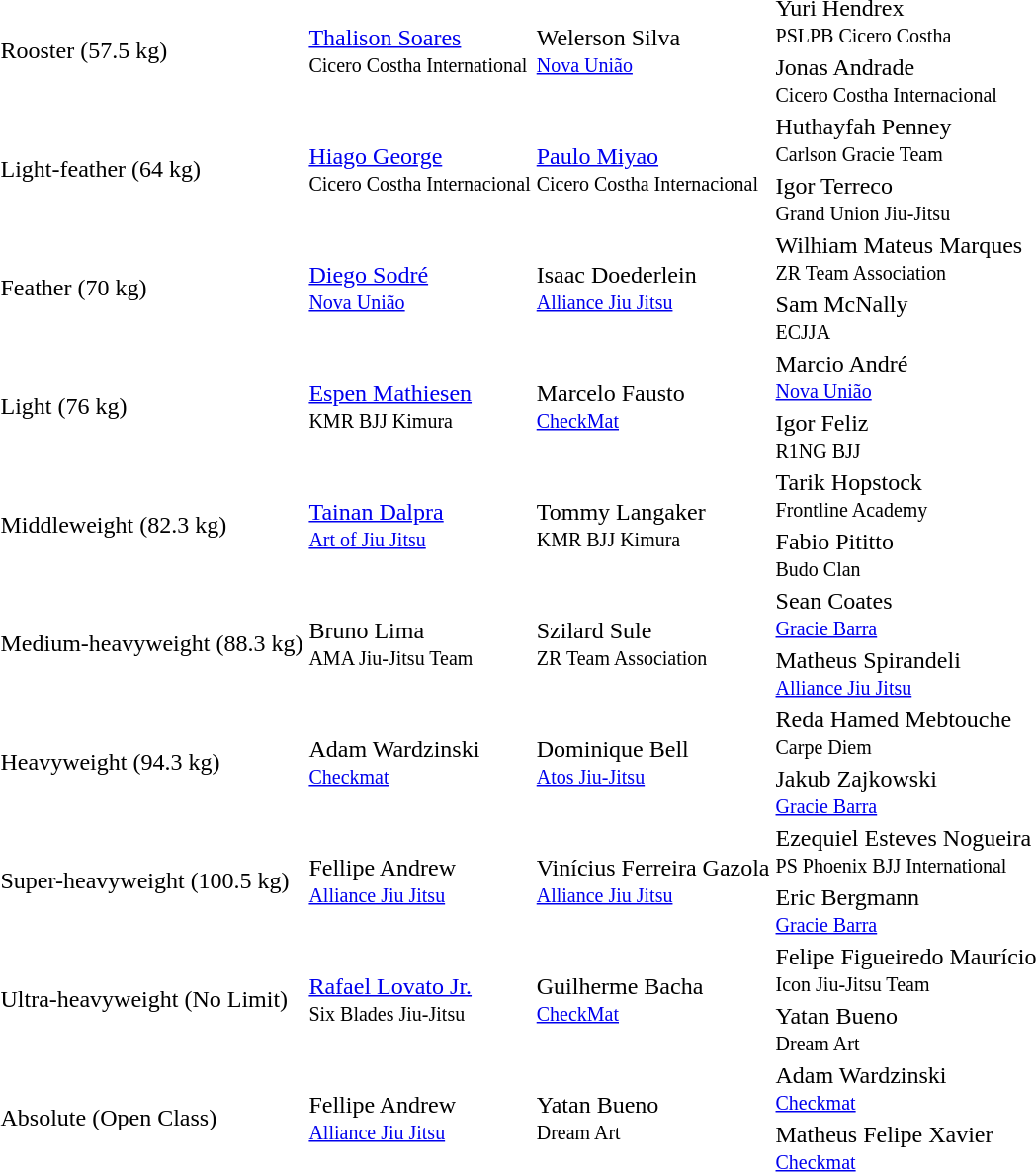<table>
<tr>
<td rowspan=2>Rooster (57.5 kg)</td>
<td rowspan=2> <a href='#'>Thalison Soares</a><br><small>Cicero Costha International</small></td>
<td rowspan=2> Welerson Silva<br><small><a href='#'>Nova União</a></small></td>
<td> Yuri Hendrex<br><small>PSLPB Cicero Costha</small></td>
</tr>
<tr>
<td> Jonas Andrade<br><small>Cicero Costha Internacional</small></td>
</tr>
<tr>
<td rowspan=2>Light-feather (64 kg)</td>
<td rowspan=2> <a href='#'>Hiago George</a><br><small>Cicero Costha Internacional</small></td>
<td rowspan=2> <a href='#'>Paulo Miyao</a><br><small>Cicero Costha Internacional</small></td>
<td> Huthayfah Penney<br><small>Carlson Gracie Team</small></td>
</tr>
<tr>
<td> Igor Terreco<br><small>Grand Union Jiu-Jitsu</small></td>
</tr>
<tr>
<td rowspan=2>Feather (70 kg)</td>
<td rowspan=2> <a href='#'>Diego Sodré</a><br><small><a href='#'>Nova União</a></small></td>
<td rowspan=2> Isaac Doederlein<br><small><a href='#'>Alliance Jiu Jitsu</a></small></td>
<td> Wilhiam Mateus Marques<br><small>ZR Team Association</small></td>
</tr>
<tr>
<td> Sam McNally<br><small>ECJJA</small></td>
</tr>
<tr>
<td rowspan=2>Light (76 kg)</td>
<td rowspan=2> <a href='#'>Espen Mathiesen</a><br><small>KMR BJJ Kimura</small></td>
<td rowspan=2> Marcelo Fausto<br><small><a href='#'>CheckMat</a></small></td>
<td> Marcio André<br><small><a href='#'>Nova União</a></small></td>
</tr>
<tr>
<td> Igor Feliz<br><small>R1NG BJJ</small></td>
</tr>
<tr>
<td rowspan=2>Middleweight (82.3 kg)</td>
<td rowspan=2> <a href='#'>Tainan Dalpra</a><br><small><a href='#'>Art of Jiu Jitsu</a></small></td>
<td rowspan=2> Tommy Langaker<br><small>KMR BJJ Kimura</small></td>
<td> Tarik Hopstock<br><small>Frontline Academy</small></td>
</tr>
<tr>
<td> Fabio Pititto<br><small>Budo Clan</small></td>
</tr>
<tr>
<td rowspan=2>Medium-heavyweight (88.3 kg)</td>
<td rowspan=2> Bruno Lima<br><small>AMA Jiu-Jitsu Team</small></td>
<td rowspan=2> Szilard Sule<br><small>ZR Team Association</small></td>
<td> Sean Coates<br><small><a href='#'>Gracie Barra</a></small></td>
</tr>
<tr>
<td> Matheus Spirandeli<br><small><a href='#'>Alliance Jiu Jitsu</a></small></td>
</tr>
<tr>
<td rowspan=2>Heavyweight (94.3 kg)</td>
<td rowspan=2> Adam Wardzinski<br><small><a href='#'>Checkmat</a></small></td>
<td rowspan=2> Dominique Bell<br><small><a href='#'>Atos Jiu-Jitsu</a></small></td>
<td> Reda Hamed Mebtouche<br><small>Carpe Diem</small></td>
</tr>
<tr>
<td> Jakub Zajkowski<br><small><a href='#'>Gracie Barra</a></small></td>
</tr>
<tr>
<td rowspan=2>Super-heavyweight (100.5 kg)</td>
<td rowspan=2> Fellipe Andrew<br><small><a href='#'>Alliance Jiu Jitsu</a></small></td>
<td rowspan=2> Vinícius Ferreira Gazola<br><small><a href='#'>Alliance Jiu Jitsu</a></small></td>
<td> Ezequiel Esteves Nogueira<br><small>PS Phoenix BJJ International</small></td>
</tr>
<tr>
<td> Eric Bergmann<br><small><a href='#'>Gracie Barra</a></small></td>
</tr>
<tr>
<td rowspan=2>Ultra-heavyweight (No Limit)</td>
<td rowspan=2> <a href='#'>Rafael Lovato Jr.</a><br><small>Six Blades Jiu-Jitsu</small></td>
<td rowspan=2> Guilherme Bacha<br><small><a href='#'>CheckMat</a></small></td>
<td> Felipe Figueiredo Maurício<br><small>Icon Jiu-Jitsu Team</small></td>
</tr>
<tr>
<td> Yatan Bueno<br><small>Dream Art</small></td>
</tr>
<tr>
<td rowspan=2>Absolute (Open Class)</td>
<td rowspan=2> Fellipe Andrew<br><small><a href='#'>Alliance Jiu Jitsu</a></small></td>
<td rowspan=2> Yatan Bueno<br><small>Dream Art</small></td>
<td> Adam Wardzinski<br><small><a href='#'>Checkmat</a></small></td>
</tr>
<tr>
<td> Matheus Felipe Xavier<br><small><a href='#'>Checkmat</a></small></td>
</tr>
<tr>
</tr>
</table>
